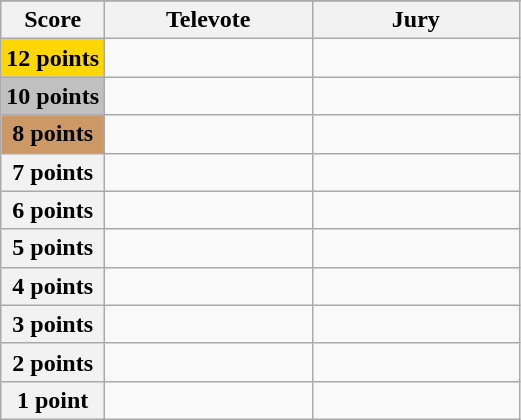<table class="wikitable">
<tr>
</tr>
<tr>
<th scope="col" width="20%">Score</th>
<th scope="col" width="40%">Televote</th>
<th scope="col" width="40%">Jury</th>
</tr>
<tr>
<th scope="row" style="background:gold">12 points</th>
<td></td>
<td></td>
</tr>
<tr>
<th scope="row" style="background:silver">10 points</th>
<td></td>
<td></td>
</tr>
<tr>
<th scope="row" style="background:#CC9966">8 points</th>
<td></td>
<td></td>
</tr>
<tr>
<th scope="row">7 points</th>
<td></td>
<td></td>
</tr>
<tr>
<th scope="row">6 points</th>
<td></td>
<td></td>
</tr>
<tr>
<th scope="row">5 points</th>
<td></td>
<td></td>
</tr>
<tr>
<th scope="row">4 points</th>
<td></td>
<td></td>
</tr>
<tr>
<th scope="row">3 points</th>
<td></td>
<td></td>
</tr>
<tr>
<th scope="row">2 points</th>
<td></td>
<td></td>
</tr>
<tr>
<th scope="row">1 point</th>
<td></td>
<td></td>
</tr>
</table>
